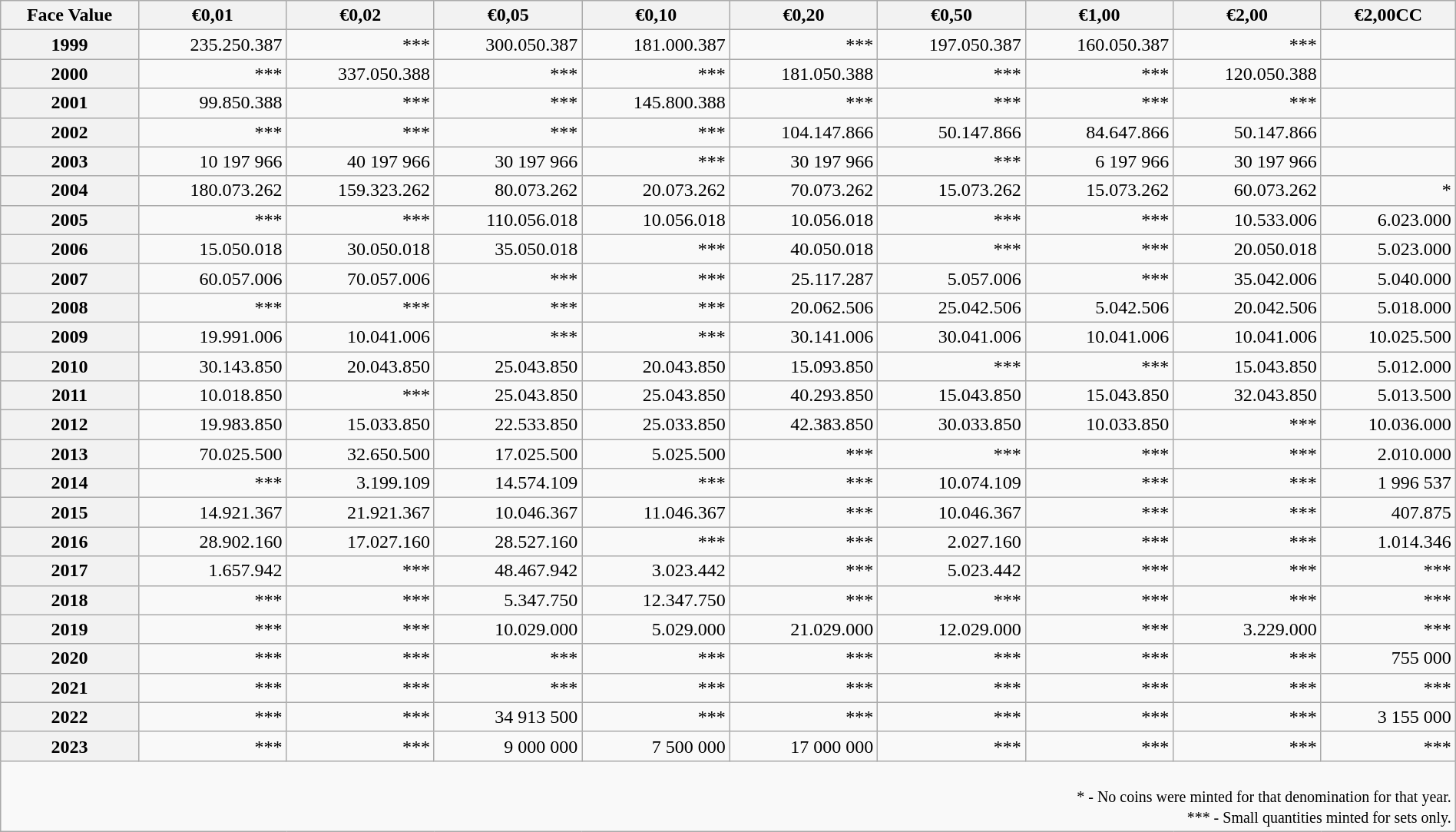<table class="wikitable" style="width:100%;text-align:right">
<tr>
<th>Face Value</th>
<th>€0,01</th>
<th>€0,02</th>
<th>€0,05</th>
<th>€0,10</th>
<th>€0,20</th>
<th>€0,50</th>
<th>€1,00</th>
<th>€2,00</th>
<th>€2,00CC</th>
</tr>
<tr>
<th>1999</th>
<td>235.250.387</td>
<td>***</td>
<td>300.050.387</td>
<td>181.000.387</td>
<td>***</td>
<td>197.050.387</td>
<td>160.050.387</td>
<td>***</td>
<td></td>
</tr>
<tr>
<th>2000</th>
<td>***</td>
<td>337.050.388</td>
<td>***</td>
<td>***</td>
<td>181.050.388</td>
<td>***</td>
<td>***</td>
<td>120.050.388</td>
<td></td>
</tr>
<tr>
<th>2001</th>
<td>99.850.388</td>
<td>***</td>
<td>***</td>
<td>145.800.388</td>
<td>***</td>
<td>***</td>
<td>***</td>
<td>***</td>
<td></td>
</tr>
<tr>
<th>2002</th>
<td>***</td>
<td>***</td>
<td>***</td>
<td>***</td>
<td>104.147.866</td>
<td>50.147.866</td>
<td>84.647.866</td>
<td>50.147.866</td>
<td></td>
</tr>
<tr>
<th>2003</th>
<td>10 197 966</td>
<td>40 197 966</td>
<td>30 197 966</td>
<td>***</td>
<td>30 197 966</td>
<td>***</td>
<td>6 197 966</td>
<td>30 197 966</td>
<td></td>
</tr>
<tr>
<th>2004</th>
<td>180.073.262</td>
<td>159.323.262</td>
<td>80.073.262</td>
<td>20.073.262</td>
<td>70.073.262</td>
<td>15.073.262</td>
<td>15.073.262</td>
<td>60.073.262</td>
<td>*</td>
</tr>
<tr>
<th>2005</th>
<td>***</td>
<td>***</td>
<td>110.056.018</td>
<td>10.056.018</td>
<td>10.056.018</td>
<td>***</td>
<td>***</td>
<td>10.533.006</td>
<td>6.023.000</td>
</tr>
<tr>
<th>2006</th>
<td>15.050.018</td>
<td>30.050.018</td>
<td>35.050.018</td>
<td>***</td>
<td>40.050.018</td>
<td>***</td>
<td>***</td>
<td>20.050.018</td>
<td>5.023.000</td>
</tr>
<tr>
<th>2007</th>
<td>60.057.006</td>
<td>70.057.006</td>
<td>***</td>
<td>***</td>
<td>25.117.287</td>
<td>5.057.006</td>
<td>***</td>
<td>35.042.006</td>
<td>5.040.000</td>
</tr>
<tr>
<th>2008</th>
<td>***</td>
<td>***</td>
<td>***</td>
<td>***</td>
<td>20.062.506</td>
<td>25.042.506</td>
<td>5.042.506</td>
<td>20.042.506</td>
<td>5.018.000</td>
</tr>
<tr>
<th>2009</th>
<td>19.991.006</td>
<td>10.041.006</td>
<td>***</td>
<td>***</td>
<td>30.141.006</td>
<td>30.041.006</td>
<td>10.041.006</td>
<td>10.041.006</td>
<td>10.025.500</td>
</tr>
<tr>
<th>2010</th>
<td>30.143.850</td>
<td>20.043.850</td>
<td>25.043.850</td>
<td>20.043.850</td>
<td>15.093.850</td>
<td>***</td>
<td>***</td>
<td>15.043.850</td>
<td>5.012.000</td>
</tr>
<tr>
<th>2011</th>
<td>10.018.850</td>
<td>***</td>
<td>25.043.850</td>
<td>25.043.850</td>
<td>40.293.850</td>
<td>15.043.850</td>
<td>15.043.850</td>
<td>32.043.850</td>
<td>5.013.500</td>
</tr>
<tr>
<th>2012</th>
<td>19.983.850</td>
<td>15.033.850</td>
<td>22.533.850</td>
<td>25.033.850</td>
<td>42.383.850</td>
<td>30.033.850</td>
<td>10.033.850</td>
<td>***</td>
<td>10.036.000</td>
</tr>
<tr>
<th>2013</th>
<td>70.025.500</td>
<td>32.650.500</td>
<td>17.025.500</td>
<td>5.025.500</td>
<td>***</td>
<td>***</td>
<td>***</td>
<td>***</td>
<td>2.010.000</td>
</tr>
<tr>
<th>2014</th>
<td>***</td>
<td>3.199.109</td>
<td>14.574.109</td>
<td>***</td>
<td>***</td>
<td>10.074.109</td>
<td>***</td>
<td>***</td>
<td>1 996 537</td>
</tr>
<tr>
<th>2015</th>
<td>14.921.367</td>
<td>21.921.367</td>
<td>10.046.367</td>
<td>11.046.367</td>
<td>***</td>
<td>10.046.367</td>
<td>***</td>
<td>***</td>
<td>407.875</td>
</tr>
<tr>
<th>2016</th>
<td>28.902.160</td>
<td>17.027.160</td>
<td>28.527.160</td>
<td>***</td>
<td>***</td>
<td>2.027.160</td>
<td>***</td>
<td>***</td>
<td>1.014.346</td>
</tr>
<tr>
<th>2017</th>
<td>1.657.942</td>
<td>***</td>
<td>48.467.942</td>
<td>3.023.442</td>
<td>***</td>
<td>5.023.442</td>
<td>***</td>
<td>***</td>
<td>***</td>
</tr>
<tr>
<th>2018</th>
<td>***</td>
<td>***</td>
<td>5.347.750</td>
<td>12.347.750</td>
<td>***</td>
<td>***</td>
<td>***</td>
<td>***</td>
<td>***</td>
</tr>
<tr>
<th>2019</th>
<td>***</td>
<td>***</td>
<td>10.029.000</td>
<td>5.029.000</td>
<td>21.029.000</td>
<td>12.029.000</td>
<td>***</td>
<td>3.229.000</td>
<td>***</td>
</tr>
<tr>
<th>2020</th>
<td>***</td>
<td>***</td>
<td>***</td>
<td>***</td>
<td>***</td>
<td>***</td>
<td>***</td>
<td>***</td>
<td>755 000</td>
</tr>
<tr>
<th>2021</th>
<td>***</td>
<td>***</td>
<td>***</td>
<td>***</td>
<td>***</td>
<td>***</td>
<td>***</td>
<td>***</td>
<td>***</td>
</tr>
<tr>
<th>2022</th>
<td>***</td>
<td>***</td>
<td>34 913 500</td>
<td>***</td>
<td>***</td>
<td>***</td>
<td>***</td>
<td>***</td>
<td>3 155 000</td>
</tr>
<tr>
<th>2023</th>
<td>***</td>
<td>***</td>
<td>9 000 000</td>
<td>7 500 000</td>
<td>17 000 000</td>
<td>***</td>
<td>***</td>
<td>***</td>
<td>***</td>
</tr>
<tr>
<td colspan="10" align="right"><br><small>* - No coins were minted for that denomination for that year.</small><br>
<small>*** - Small quantities minted for sets only.</small></td>
</tr>
</table>
